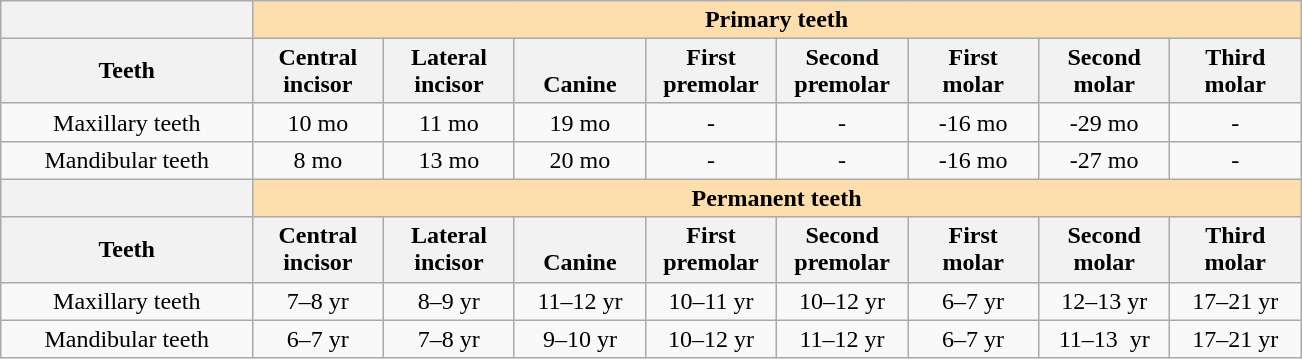<table class="wikitable" style="margin:1em auto; border-collapse:collapse;padding:3px;text-align:center" border="BORDER">
<tr>
<th></th>
<th colspan=8 style="background:#ffdead;padding:3px">Primary teeth</th>
</tr>
<tr>
<th style="width:10em">Teeth</th>
<th style="width:5em;">Central<br>incisor</th>
<th style="width:5em;">Lateral<br>incisor</th>
<th style="width:5em;"><br>Canine</th>
<th style="width:5em;">First<br>premolar</th>
<th style="width:5em;">Second<br>premolar</th>
<th style="width:5em;">First<br>molar</th>
<th style="width:5em;">Second<br>molar</th>
<th style="width:5em;">Third<br>molar</th>
</tr>
<tr>
<td style="padding:3px">Maxillary teeth</td>
<td>10 mo</td>
<td>11 mo</td>
<td>19 mo</td>
<td>-</td>
<td>-</td>
<td>-16 mo</td>
<td>-29 mo</td>
<td>-</td>
</tr>
<tr>
<td style="padding:3px">Mandibular teeth</td>
<td>8 mo</td>
<td>13 mo</td>
<td>20 mo</td>
<td>-</td>
<td>-</td>
<td>-16 mo</td>
<td>-27 mo</td>
<td>-</td>
</tr>
<tr>
<th></th>
<th colspan=8 style="background:#ffdead;padding:3px">Permanent teeth</th>
</tr>
<tr>
<th>Teeth</th>
<th>Central<br>incisor</th>
<th>Lateral<br>incisor</th>
<th><br>Canine</th>
<th>First<br>premolar</th>
<th>Second<br>premolar</th>
<th>First<br>molar</th>
<th>Second<br>molar</th>
<th>Third<br>molar</th>
</tr>
<tr>
<td style="padding:3px">Maxillary teeth</td>
<td>7–8 yr</td>
<td>8–9 yr</td>
<td>11–12 yr</td>
<td>10–11 yr</td>
<td>10–12 yr</td>
<td>6–7 yr</td>
<td>12–13 yr</td>
<td>17–21 yr</td>
</tr>
<tr>
<td style="padding:3px">Mandibular teeth</td>
<td>6–7 yr</td>
<td>7–8 yr</td>
<td>9–10 yr</td>
<td>10–12 yr</td>
<td>11–12 yr</td>
<td>6–7 yr</td>
<td>11–13  yr</td>
<td>17–21 yr</td>
</tr>
</table>
